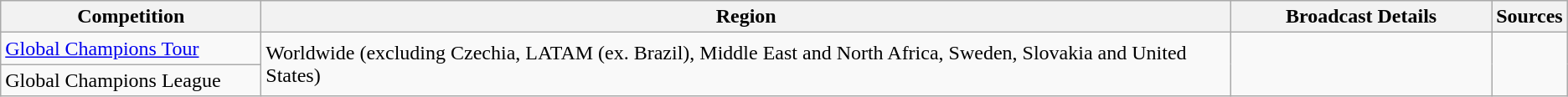<table class="wikitable">
<tr>
<th width="200">Competition</th>
<th>Region</th>
<th width="200">Broadcast Details</th>
<th>Sources</th>
</tr>
<tr>
<td><a href='#'>Global Champions Tour</a></td>
<td rowspan="2">Worldwide (excluding Czechia, LATAM (ex. Brazil), Middle East and North Africa, Sweden, Slovakia and United States)</td>
<td rowspan="2"></td>
<td rowspan="2"></td>
</tr>
<tr>
<td>Global Champions League</td>
</tr>
</table>
